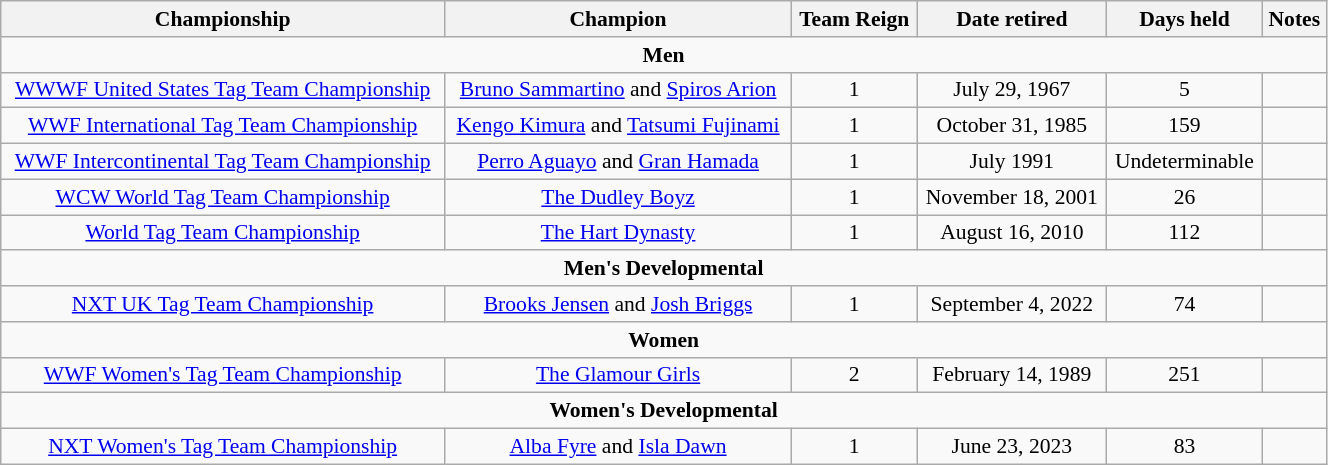<table class="sortable wikitable" style="font-size:90%; text-align:center; width:70%;">
<tr>
<th>Championship</th>
<th>Champion</th>
<th>Team Reign<br></th>
<th>Date retired</th>
<th>Days held</th>
<th>Notes</th>
</tr>
<tr>
<td colspan=6 align=center><strong>Men</strong></td>
</tr>
<tr>
<td><a href='#'>WWWF United States Tag Team Championship</a></td>
<td><a href='#'>Bruno Sammartino</a> and <a href='#'>Spiros Arion</a></td>
<td>1<br></td>
<td>July 29, 1967</td>
<td>5</td>
<td align="left"></td>
</tr>
<tr>
<td><a href='#'>WWF International Tag Team Championship</a></td>
<td><a href='#'>Kengo Kimura</a> and <a href='#'>Tatsumi Fujinami</a></td>
<td>1<br></td>
<td>October 31, 1985</td>
<td>159</td>
<td align="left"></td>
</tr>
<tr>
<td><a href='#'>WWF Intercontinental Tag Team Championship</a></td>
<td><a href='#'>Perro Aguayo</a> and <a href='#'>Gran Hamada</a></td>
<td>1<br></td>
<td>July 1991</td>
<td>Undeterminable</td>
<td align=left></td>
</tr>
<tr>
<td><a href='#'>WCW World Tag Team Championship</a></td>
<td><a href='#'>The Dudley Boyz</a><br></td>
<td>1<br></td>
<td>November 18, 2001</td>
<td>26</td>
<td align="left"></td>
</tr>
<tr>
<td><a href='#'>World Tag Team Championship</a><br></td>
<td><a href='#'>The Hart Dynasty</a><br></td>
<td>1<br></td>
<td>August 16, 2010</td>
<td>112</td>
<td align=left></td>
</tr>
<tr>
<td colspan=6 align=center><strong>Men's Developmental</strong></td>
</tr>
<tr>
<td><a href='#'>NXT UK Tag Team Championship</a></td>
<td><a href='#'>Brooks Jensen</a> and <a href='#'>Josh Briggs</a></td>
<td>1<br></td>
<td>September 4, 2022</td>
<td>74</td>
<td align="left"></td>
</tr>
<tr>
<td colspan=6 align=center><strong>Women</strong></td>
</tr>
<tr>
<td><a href='#'>WWF Women's Tag Team Championship</a></td>
<td><a href='#'>The Glamour Girls</a><br></td>
<td>2<br></td>
<td>February 14, 1989</td>
<td>251</td>
<td align=left></td>
</tr>
<tr>
<td colspan=6 align=center><strong>Women's Developmental</strong></td>
</tr>
<tr>
<td><a href='#'>NXT Women's Tag Team Championship</a></td>
<td><a href='#'>Alba Fyre</a> and <a href='#'>Isla Dawn</a></td>
<td>1<br></td>
<td>June 23, 2023</td>
<td>83</td>
<td align="left"></td>
</tr>
</table>
